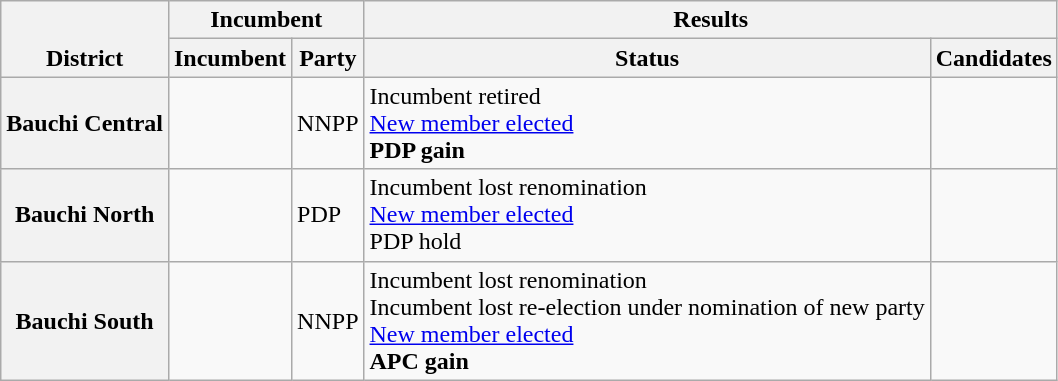<table class="wikitable sortable">
<tr valign=bottom>
<th rowspan=2>District</th>
<th colspan=2>Incumbent</th>
<th colspan=2>Results</th>
</tr>
<tr valign=bottom>
<th>Incumbent</th>
<th>Party</th>
<th>Status</th>
<th>Candidates</th>
</tr>
<tr>
<th>Bauchi Central</th>
<td></td>
<td>NNPP</td>
<td>Incumbent retired<br><a href='#'>New member elected</a><br><strong>PDP gain</strong></td>
<td nowrap></td>
</tr>
<tr>
<th>Bauchi North</th>
<td></td>
<td>PDP</td>
<td>Incumbent lost renomination<br><a href='#'>New member elected</a><br>PDP hold</td>
<td nowrap></td>
</tr>
<tr>
<th>Bauchi South</th>
<td></td>
<td>NNPP</td>
<td>Incumbent lost renomination<br>Incumbent lost re-election under nomination of new party<br><a href='#'>New member elected</a><br><strong>APC gain</strong></td>
<td nowrap></td>
</tr>
</table>
